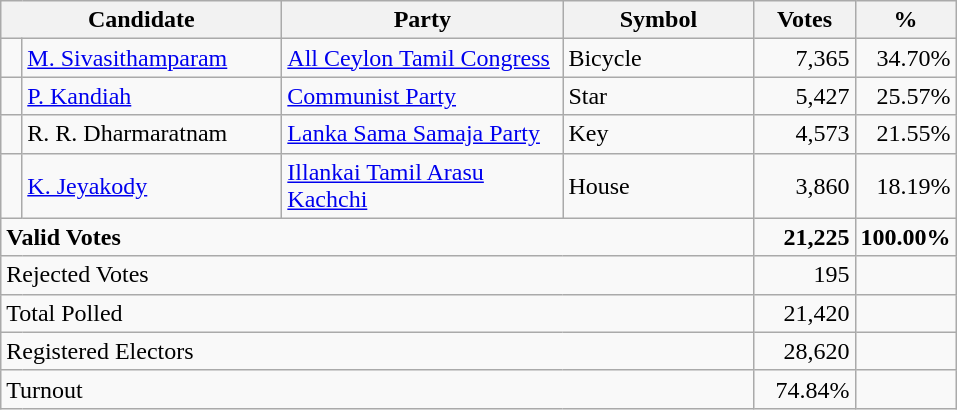<table class="wikitable" border="1" style="text-align:right;">
<tr>
<th align=left colspan=2 width="180">Candidate</th>
<th align=left width="180">Party</th>
<th align=left width="120">Symbol</th>
<th align=left width="60">Votes</th>
<th align=left width="60">%</th>
</tr>
<tr>
<td bgcolor=> </td>
<td align=left><a href='#'>M. Sivasithamparam</a></td>
<td align=left><a href='#'>All Ceylon Tamil Congress</a></td>
<td align=left>Bicycle</td>
<td>7,365</td>
<td>34.70%</td>
</tr>
<tr>
<td bgcolor=> </td>
<td align=left><a href='#'>P. Kandiah</a></td>
<td align=left><a href='#'>Communist Party</a></td>
<td align=left>Star</td>
<td>5,427</td>
<td>25.57%</td>
</tr>
<tr>
<td bgcolor=> </td>
<td align=left>R. R. Dharmaratnam</td>
<td align=left><a href='#'>Lanka Sama Samaja Party</a></td>
<td align=left>Key</td>
<td>4,573</td>
<td>21.55%</td>
</tr>
<tr>
<td bgcolor=> </td>
<td align=left><a href='#'>K. Jeyakody</a></td>
<td align=left><a href='#'>Illankai Tamil Arasu Kachchi</a></td>
<td align=left>House</td>
<td>3,860</td>
<td>18.19%</td>
</tr>
<tr>
<td align=left colspan=4><strong>Valid Votes</strong></td>
<td><strong>21,225</strong></td>
<td><strong>100.00%</strong></td>
</tr>
<tr>
<td align=left colspan=4>Rejected Votes</td>
<td>195</td>
<td></td>
</tr>
<tr>
<td align=left colspan=4>Total Polled</td>
<td>21,420</td>
<td></td>
</tr>
<tr>
<td align=left colspan=4>Registered Electors</td>
<td>28,620</td>
<td></td>
</tr>
<tr>
<td align=left colspan=4>Turnout</td>
<td>74.84%</td>
</tr>
</table>
